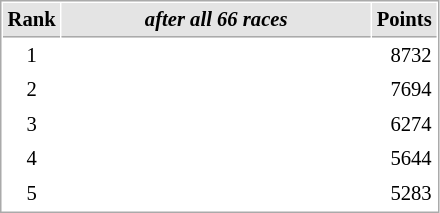<table cellspacing="1" cellpadding="3" style="border:1px solid #aaa; font-size:86%;">
<tr style="background:#e4e4e4;">
<th style="border-bottom:1px solid #aaa; width:10px;">Rank</th>
<th style="border-bottom:1px solid #aaa; width:200px; white-space:nowrap;"><em>after all 66 races</em></th>
<th style="border-bottom:1px solid #aaa; width:20px;">Points</th>
</tr>
<tr>
<td style="text-align:center;">1</td>
<td><strong> </strong></td>
<td align="right">8732</td>
</tr>
<tr>
<td style="text-align:center;">2</td>
<td></td>
<td align="right">7694</td>
</tr>
<tr>
<td style="text-align:center;">3</td>
<td></td>
<td align="right">6274</td>
</tr>
<tr>
<td style="text-align:center;">4</td>
<td></td>
<td align="right">5644</td>
</tr>
<tr>
<td style="text-align:center;">5</td>
<td></td>
<td align="right">5283</td>
</tr>
</table>
